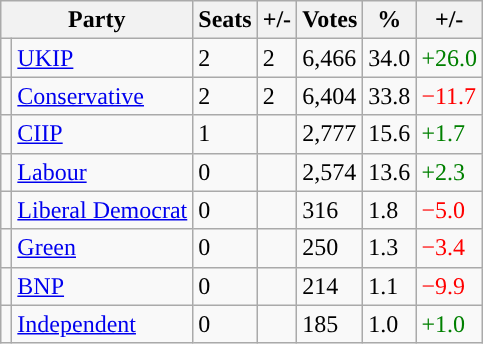<table class="wikitable">
<tr>
<th colspan="2">Party</th>
<th>Seats</th>
<th>+/-</th>
<th>Votes</th>
<th>%</th>
<th>+/-</th>
</tr>
<tr>
<td style="background-color: "></td>
<td><a href='#'>UKIP</a></td>
<td>2</td>
<td> 2</td>
<td>6,466</td>
<td>34.0</td>
<td style="color:green">+26.0</td>
</tr>
<tr>
<td style="background-color: "></td>
<td><a href='#'>Conservative</a></td>
<td>2</td>
<td> 2</td>
<td>6,404</td>
<td>33.8</td>
<td style="color:red">−11.7</td>
</tr>
<tr>
<td style="background-color: "></td>
<td><a href='#'>CIIP</a></td>
<td>1</td>
<td></td>
<td>2,777</td>
<td>15.6</td>
<td style="color:green">+1.7</td>
</tr>
<tr>
<td style="background-color: "></td>
<td><a href='#'>Labour</a></td>
<td>0</td>
<td></td>
<td>2,574</td>
<td>13.6</td>
<td style="color:green">+2.3</td>
</tr>
<tr>
<td style="background-color: "></td>
<td><a href='#'>Liberal Democrat</a></td>
<td>0</td>
<td></td>
<td>316</td>
<td>1.8</td>
<td style="color:red">−5.0</td>
</tr>
<tr>
<td style="background-color: "></td>
<td><a href='#'>Green</a></td>
<td>0</td>
<td></td>
<td>250</td>
<td>1.3</td>
<td style="color:red">−3.4</td>
</tr>
<tr>
<td style="background-color: "></td>
<td><a href='#'>BNP</a></td>
<td>0</td>
<td></td>
<td>214</td>
<td>1.1</td>
<td style="color:red">−9.9</td>
</tr>
<tr>
<td style="background-color: "></td>
<td><a href='#'>Independent</a></td>
<td>0</td>
<td></td>
<td>185</td>
<td>1.0</td>
<td style="color:green">+1.0</td>
</tr>
</table>
